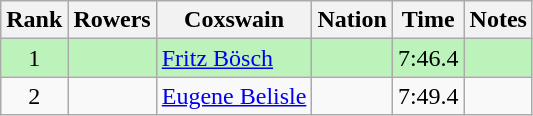<table class="wikitable sortable" style="text-align:center">
<tr>
<th>Rank</th>
<th>Rowers</th>
<th>Coxswain</th>
<th>Nation</th>
<th>Time</th>
<th>Notes</th>
</tr>
<tr bgcolor=bbf3bb>
<td>1</td>
<td align=left></td>
<td align=left><a href='#'>Fritz Bösch</a></td>
<td align=left></td>
<td>7:46.4</td>
<td></td>
</tr>
<tr>
<td>2</td>
<td align=left></td>
<td align=left><a href='#'>Eugene Belisle</a></td>
<td align=left></td>
<td>7:49.4</td>
<td></td>
</tr>
</table>
